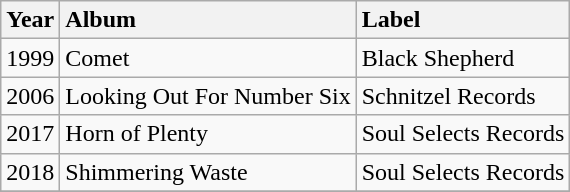<table class="wikitable">
<tr>
<th style="text-align:left;">Year</th>
<th style="text-align:left;">Album</th>
<th style="text-align:left;">Label</th>
</tr>
<tr>
<td>1999</td>
<td>Comet</td>
<td>Black Shepherd</td>
</tr>
<tr>
<td>2006</td>
<td>Looking Out For Number Six</td>
<td>Schnitzel Records</td>
</tr>
<tr>
<td>2017</td>
<td>Horn of Plenty</td>
<td>Soul Selects Records</td>
</tr>
<tr>
<td>2018</td>
<td>Shimmering Waste</td>
<td>Soul Selects Records</td>
</tr>
<tr>
</tr>
</table>
